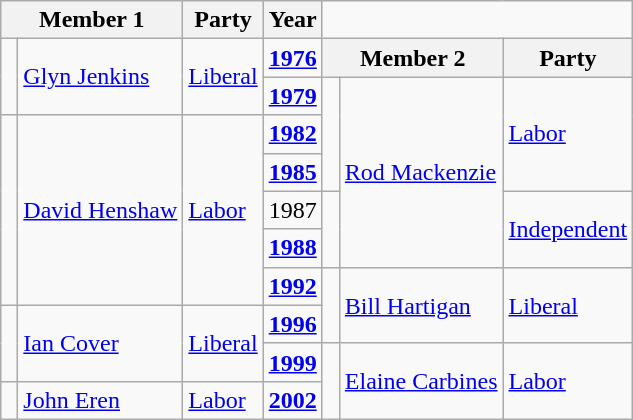<table class="wikitable">
<tr>
<th colspan=2>Member 1</th>
<th>Party</th>
<th>Year</th>
</tr>
<tr>
<td rowspan=2 > </td>
<td rowspan=2><a href='#'>Glyn Jenkins</a></td>
<td rowspan=2><a href='#'>Liberal</a></td>
<td><strong><a href='#'>1976</a></strong></td>
<th colspan=2>Member 2</th>
<th>Party</th>
</tr>
<tr>
<td><strong><a href='#'>1979</a></strong></td>
<td rowspan=3 > </td>
<td rowspan=5><a href='#'>Rod Mackenzie</a></td>
<td rowspan=3><a href='#'>Labor</a></td>
</tr>
<tr>
<td rowspan=5 > </td>
<td rowspan=5><a href='#'>David Henshaw</a></td>
<td rowspan=5><a href='#'>Labor</a></td>
<td><strong><a href='#'>1982</a></strong></td>
</tr>
<tr>
<td><strong><a href='#'>1985</a></strong></td>
</tr>
<tr>
<td>1987</td>
<td rowspan=2 > </td>
<td rowspan=2><a href='#'>Independent</a></td>
</tr>
<tr>
<td><strong><a href='#'>1988</a></strong></td>
</tr>
<tr>
<td><strong><a href='#'>1992</a></strong></td>
<td rowspan=2 > </td>
<td rowspan=2><a href='#'>Bill Hartigan</a></td>
<td rowspan=2><a href='#'>Liberal</a></td>
</tr>
<tr>
<td rowspan=2 > </td>
<td rowspan=2><a href='#'>Ian Cover</a></td>
<td rowspan=2><a href='#'>Liberal</a></td>
<td><strong><a href='#'>1996</a></strong></td>
</tr>
<tr>
<td><strong><a href='#'>1999</a></strong></td>
<td rowspan=2 > </td>
<td rowspan=2><a href='#'>Elaine Carbines</a></td>
<td rowspan=2><a href='#'>Labor</a></td>
</tr>
<tr>
<td> </td>
<td><a href='#'>John Eren</a></td>
<td><a href='#'>Labor</a></td>
<td><strong><a href='#'>2002</a></strong></td>
</tr>
</table>
